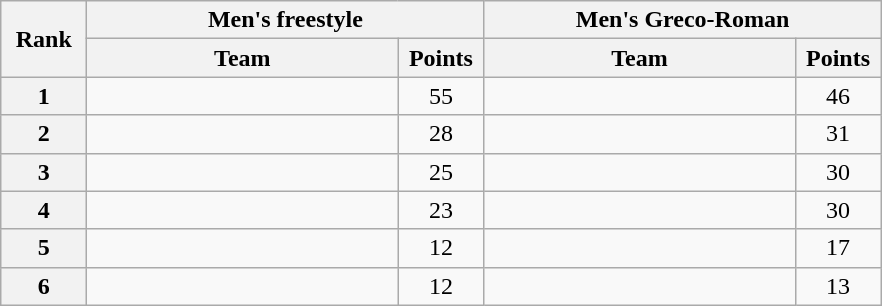<table class="wikitable" style="text-align:center;">
<tr>
<th width=50 rowspan="2">Rank</th>
<th colspan="2">Men's freestyle</th>
<th colspan="2">Men's Greco-Roman</th>
</tr>
<tr>
<th width=200>Team</th>
<th width=50>Points</th>
<th width=200>Team</th>
<th width=50>Points</th>
</tr>
<tr>
<th>1</th>
<td align=left></td>
<td>55</td>
<td align=left></td>
<td>46</td>
</tr>
<tr>
<th>2</th>
<td align=left></td>
<td>28</td>
<td align=left></td>
<td>31</td>
</tr>
<tr>
<th>3</th>
<td align=left></td>
<td>25</td>
<td align=left></td>
<td>30</td>
</tr>
<tr>
<th>4</th>
<td align=left></td>
<td>23</td>
<td align=left></td>
<td>30</td>
</tr>
<tr>
<th>5</th>
<td align=left></td>
<td>12</td>
<td align=left></td>
<td>17</td>
</tr>
<tr>
<th>6</th>
<td align=left></td>
<td>12</td>
<td align=left></td>
<td>13</td>
</tr>
</table>
